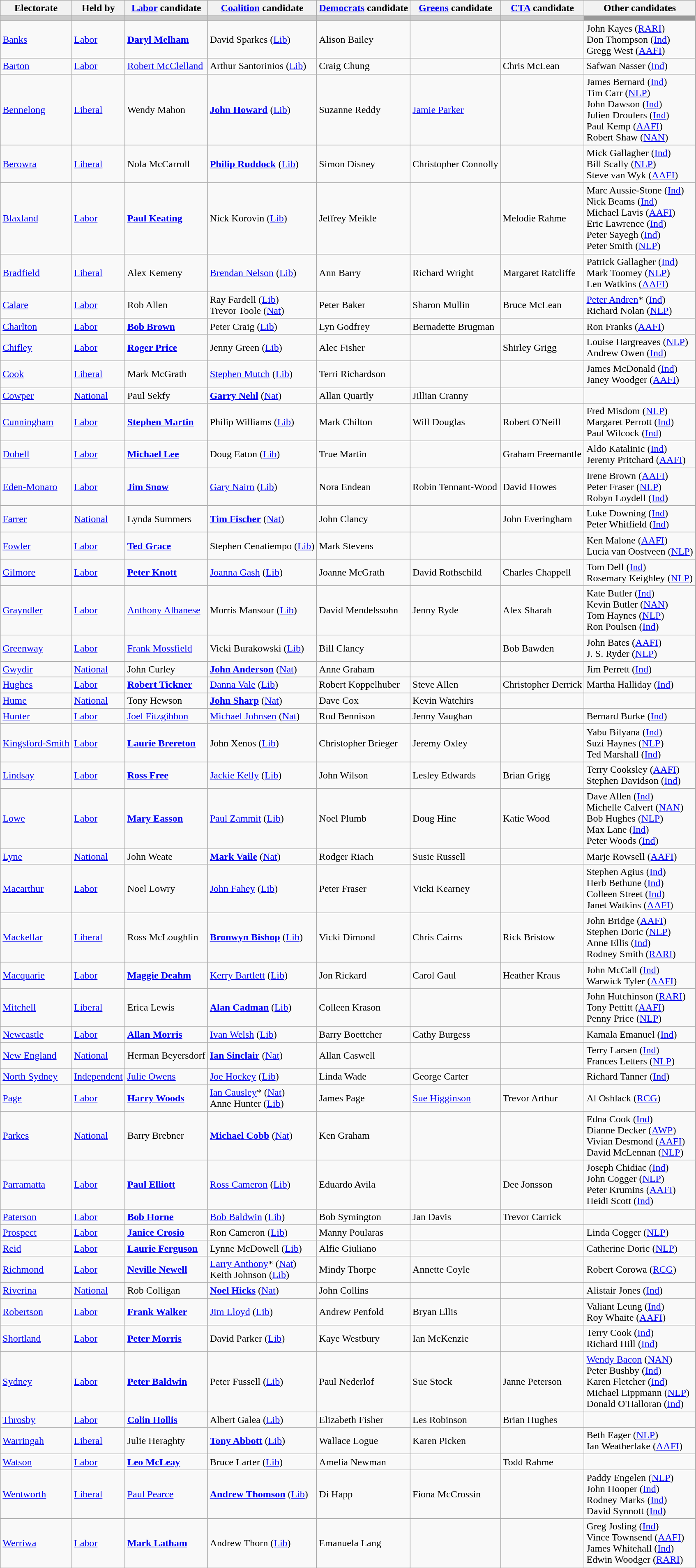<table class="wikitable">
<tr>
<th>Electorate</th>
<th>Held by</th>
<th><a href='#'>Labor</a> candidate</th>
<th><a href='#'>Coalition</a> candidate</th>
<th><a href='#'>Democrats</a> candidate</th>
<th><a href='#'>Greens</a> candidate</th>
<th><a href='#'>CTA</a> candidate</th>
<th>Other candidates</th>
</tr>
<tr bgcolor="#cccccc">
<td></td>
<td></td>
<td></td>
<td></td>
<td></td>
<td></td>
<td></td>
<td bgcolor="#999999"></td>
</tr>
<tr>
<td><a href='#'>Banks</a></td>
<td><a href='#'>Labor</a></td>
<td><strong><a href='#'>Daryl Melham</a></strong></td>
<td>David Sparkes (<a href='#'>Lib</a>)</td>
<td>Alison Bailey</td>
<td></td>
<td></td>
<td>John Kayes (<a href='#'>RARI</a>)<br>Don Thompson (<a href='#'>Ind</a>)<br>Gregg West (<a href='#'>AAFI</a>)</td>
</tr>
<tr>
<td><a href='#'>Barton</a></td>
<td><a href='#'>Labor</a></td>
<td><a href='#'>Robert McClelland</a></td>
<td>Arthur Santorinios (<a href='#'>Lib</a>)</td>
<td>Craig Chung</td>
<td></td>
<td>Chris McLean</td>
<td>Safwan Nasser (<a href='#'>Ind</a>)</td>
</tr>
<tr>
<td><a href='#'>Bennelong</a></td>
<td><a href='#'>Liberal</a></td>
<td>Wendy Mahon</td>
<td><strong><a href='#'>John Howard</a></strong> (<a href='#'>Lib</a>)</td>
<td>Suzanne Reddy</td>
<td><a href='#'>Jamie Parker</a></td>
<td></td>
<td>James Bernard (<a href='#'>Ind</a>)<br>Tim Carr (<a href='#'>NLP</a>)<br>John Dawson (<a href='#'>Ind</a>)<br>Julien Droulers (<a href='#'>Ind</a>)<br>Paul Kemp (<a href='#'>AAFI</a>)<br>Robert Shaw (<a href='#'>NAN</a>)</td>
</tr>
<tr>
<td><a href='#'>Berowra</a></td>
<td><a href='#'>Liberal</a></td>
<td>Nola McCarroll</td>
<td><strong><a href='#'>Philip Ruddock</a></strong> (<a href='#'>Lib</a>)</td>
<td>Simon Disney</td>
<td>Christopher Connolly</td>
<td></td>
<td>Mick Gallagher (<a href='#'>Ind</a>)<br>Bill Scally (<a href='#'>NLP</a>)<br>Steve van Wyk (<a href='#'>AAFI</a>)</td>
</tr>
<tr>
<td><a href='#'>Blaxland</a></td>
<td><a href='#'>Labor</a></td>
<td><strong><a href='#'>Paul Keating</a></strong></td>
<td>Nick Korovin (<a href='#'>Lib</a>)</td>
<td>Jeffrey Meikle</td>
<td></td>
<td>Melodie Rahme</td>
<td>Marc Aussie-Stone (<a href='#'>Ind</a>)<br>Nick Beams (<a href='#'>Ind</a>)<br>Michael Lavis (<a href='#'>AAFI</a>)<br>Eric Lawrence (<a href='#'>Ind</a>)<br>Peter Sayegh (<a href='#'>Ind</a>)<br>Peter Smith (<a href='#'>NLP</a>)</td>
</tr>
<tr>
<td><a href='#'>Bradfield</a></td>
<td><a href='#'>Liberal</a></td>
<td>Alex Kemeny</td>
<td><a href='#'>Brendan Nelson</a> (<a href='#'>Lib</a>)</td>
<td>Ann Barry</td>
<td>Richard Wright</td>
<td>Margaret Ratcliffe</td>
<td>Patrick Gallagher (<a href='#'>Ind</a>)<br>Mark Toomey (<a href='#'>NLP</a>)<br>Len Watkins (<a href='#'>AAFI</a>)</td>
</tr>
<tr>
<td><a href='#'>Calare</a></td>
<td><a href='#'>Labor</a></td>
<td>Rob Allen</td>
<td>Ray Fardell (<a href='#'>Lib</a>)<br>Trevor Toole (<a href='#'>Nat</a>)</td>
<td>Peter Baker</td>
<td>Sharon Mullin</td>
<td>Bruce McLean</td>
<td><a href='#'>Peter Andren</a>* (<a href='#'>Ind</a>)<br>Richard Nolan (<a href='#'>NLP</a>)</td>
</tr>
<tr>
<td><a href='#'>Charlton</a></td>
<td><a href='#'>Labor</a></td>
<td><strong><a href='#'>Bob Brown</a></strong></td>
<td>Peter Craig (<a href='#'>Lib</a>)</td>
<td>Lyn Godfrey</td>
<td>Bernadette Brugman</td>
<td></td>
<td>Ron Franks (<a href='#'>AAFI</a>)</td>
</tr>
<tr>
<td><a href='#'>Chifley</a></td>
<td><a href='#'>Labor</a></td>
<td><strong><a href='#'>Roger Price</a></strong></td>
<td>Jenny Green (<a href='#'>Lib</a>)</td>
<td>Alec Fisher</td>
<td></td>
<td>Shirley Grigg</td>
<td>Louise Hargreaves (<a href='#'>NLP</a>)<br>Andrew Owen (<a href='#'>Ind</a>)</td>
</tr>
<tr>
<td><a href='#'>Cook</a></td>
<td><a href='#'>Liberal</a></td>
<td>Mark McGrath</td>
<td><a href='#'>Stephen Mutch</a> (<a href='#'>Lib</a>)</td>
<td>Terri Richardson</td>
<td></td>
<td></td>
<td>James McDonald (<a href='#'>Ind</a>)<br>Janey Woodger (<a href='#'>AAFI</a>)</td>
</tr>
<tr>
<td><a href='#'>Cowper</a></td>
<td><a href='#'>National</a></td>
<td>Paul Sekfy</td>
<td><strong><a href='#'>Garry Nehl</a></strong> (<a href='#'>Nat</a>)</td>
<td>Allan Quartly</td>
<td>Jillian Cranny</td>
<td></td>
<td></td>
</tr>
<tr>
<td><a href='#'>Cunningham</a></td>
<td><a href='#'>Labor</a></td>
<td><strong><a href='#'>Stephen Martin</a></strong></td>
<td>Philip Williams (<a href='#'>Lib</a>)</td>
<td>Mark Chilton</td>
<td>Will Douglas</td>
<td>Robert O'Neill</td>
<td>Fred Misdom (<a href='#'>NLP</a>)<br>Margaret Perrott (<a href='#'>Ind</a>)<br>Paul Wilcock (<a href='#'>Ind</a>)</td>
</tr>
<tr>
<td><a href='#'>Dobell</a></td>
<td><a href='#'>Labor</a></td>
<td><strong><a href='#'>Michael Lee</a></strong></td>
<td>Doug Eaton (<a href='#'>Lib</a>)</td>
<td>True Martin</td>
<td></td>
<td>Graham Freemantle</td>
<td>Aldo Katalinic (<a href='#'>Ind</a>)<br>Jeremy Pritchard (<a href='#'>AAFI</a>)</td>
</tr>
<tr>
<td><a href='#'>Eden-Monaro</a></td>
<td><a href='#'>Labor</a></td>
<td><strong><a href='#'>Jim Snow</a></strong></td>
<td><a href='#'>Gary Nairn</a> (<a href='#'>Lib</a>)</td>
<td>Nora Endean</td>
<td>Robin Tennant-Wood</td>
<td>David Howes</td>
<td>Irene Brown (<a href='#'>AAFI</a>)<br>Peter Fraser (<a href='#'>NLP</a>)<br>Robyn Loydell (<a href='#'>Ind</a>)</td>
</tr>
<tr>
<td><a href='#'>Farrer</a></td>
<td><a href='#'>National</a></td>
<td>Lynda Summers</td>
<td><strong><a href='#'>Tim Fischer</a></strong> (<a href='#'>Nat</a>)</td>
<td>John Clancy</td>
<td></td>
<td>John Everingham</td>
<td>Luke Downing (<a href='#'>Ind</a>)<br>Peter Whitfield (<a href='#'>Ind</a>)</td>
</tr>
<tr>
<td><a href='#'>Fowler</a></td>
<td><a href='#'>Labor</a></td>
<td><strong><a href='#'>Ted Grace</a></strong></td>
<td>Stephen Cenatiempo (<a href='#'>Lib</a>)</td>
<td>Mark Stevens</td>
<td></td>
<td></td>
<td>Ken Malone (<a href='#'>AAFI</a>)<br>Lucia van Oostveen (<a href='#'>NLP</a>)</td>
</tr>
<tr>
<td><a href='#'>Gilmore</a></td>
<td><a href='#'>Labor</a></td>
<td><strong><a href='#'>Peter Knott</a></strong></td>
<td><a href='#'>Joanna Gash</a> (<a href='#'>Lib</a>)</td>
<td>Joanne McGrath</td>
<td>David Rothschild</td>
<td>Charles Chappell</td>
<td>Tom Dell (<a href='#'>Ind</a>)<br>Rosemary Keighley (<a href='#'>NLP</a>)</td>
</tr>
<tr>
<td><a href='#'>Grayndler</a></td>
<td><a href='#'>Labor</a></td>
<td><a href='#'>Anthony Albanese</a></td>
<td>Morris Mansour (<a href='#'>Lib</a>)</td>
<td>David Mendelssohn</td>
<td>Jenny Ryde</td>
<td>Alex Sharah</td>
<td>Kate Butler (<a href='#'>Ind</a>)<br>Kevin Butler (<a href='#'>NAN</a>)<br>Tom Haynes (<a href='#'>NLP</a>)<br>Ron Poulsen (<a href='#'>Ind</a>)</td>
</tr>
<tr>
<td><a href='#'>Greenway</a></td>
<td><a href='#'>Labor</a></td>
<td><a href='#'>Frank Mossfield</a></td>
<td>Vicki Burakowski (<a href='#'>Lib</a>)</td>
<td>Bill Clancy</td>
<td></td>
<td>Bob Bawden</td>
<td>John Bates (<a href='#'>AAFI</a>)<br>J. S. Ryder (<a href='#'>NLP</a>)</td>
</tr>
<tr>
<td><a href='#'>Gwydir</a></td>
<td><a href='#'>National</a></td>
<td>John Curley</td>
<td><strong><a href='#'>John Anderson</a></strong> (<a href='#'>Nat</a>)</td>
<td>Anne Graham</td>
<td></td>
<td></td>
<td>Jim Perrett (<a href='#'>Ind</a>)</td>
</tr>
<tr>
<td><a href='#'>Hughes</a></td>
<td><a href='#'>Labor</a></td>
<td><strong><a href='#'>Robert Tickner</a></strong></td>
<td><a href='#'>Danna Vale</a> (<a href='#'>Lib</a>)</td>
<td>Robert Koppelhuber</td>
<td>Steve Allen</td>
<td>Christopher Derrick</td>
<td>Martha Halliday (<a href='#'>Ind</a>)</td>
</tr>
<tr>
<td><a href='#'>Hume</a></td>
<td><a href='#'>National</a></td>
<td>Tony Hewson</td>
<td><strong><a href='#'>John Sharp</a></strong> (<a href='#'>Nat</a>)</td>
<td>Dave Cox</td>
<td>Kevin Watchirs</td>
<td></td>
<td></td>
</tr>
<tr>
<td><a href='#'>Hunter</a></td>
<td><a href='#'>Labor</a></td>
<td><a href='#'>Joel Fitzgibbon</a></td>
<td><a href='#'>Michael Johnsen</a> (<a href='#'>Nat</a>)</td>
<td>Rod Bennison</td>
<td>Jenny Vaughan</td>
<td></td>
<td>Bernard Burke (<a href='#'>Ind</a>)</td>
</tr>
<tr>
<td><a href='#'>Kingsford-Smith</a></td>
<td><a href='#'>Labor</a></td>
<td><strong><a href='#'>Laurie Brereton</a></strong></td>
<td>John Xenos (<a href='#'>Lib</a>)</td>
<td>Christopher Brieger</td>
<td>Jeremy Oxley</td>
<td></td>
<td>Yabu Bilyana (<a href='#'>Ind</a>)<br>Suzi Haynes (<a href='#'>NLP</a>)<br>Ted Marshall (<a href='#'>Ind</a>)</td>
</tr>
<tr>
<td><a href='#'>Lindsay</a></td>
<td><a href='#'>Labor</a></td>
<td><strong><a href='#'>Ross Free</a></strong></td>
<td><a href='#'>Jackie Kelly</a> (<a href='#'>Lib</a>)</td>
<td>John Wilson</td>
<td>Lesley Edwards</td>
<td>Brian Grigg</td>
<td>Terry Cooksley (<a href='#'>AAFI</a>)<br>Stephen Davidson (<a href='#'>Ind</a>)</td>
</tr>
<tr>
<td><a href='#'>Lowe</a></td>
<td><a href='#'>Labor</a></td>
<td><strong><a href='#'>Mary Easson</a></strong></td>
<td><a href='#'>Paul Zammit</a> (<a href='#'>Lib</a>)</td>
<td>Noel Plumb</td>
<td>Doug Hine</td>
<td>Katie Wood</td>
<td>Dave Allen (<a href='#'>Ind</a>)<br>Michelle Calvert (<a href='#'>NAN</a>)<br>Bob Hughes (<a href='#'>NLP</a>)<br>Max Lane (<a href='#'>Ind</a>)<br>Peter Woods (<a href='#'>Ind</a>)</td>
</tr>
<tr>
<td><a href='#'>Lyne</a></td>
<td><a href='#'>National</a></td>
<td>John Weate</td>
<td><strong><a href='#'>Mark Vaile</a></strong> (<a href='#'>Nat</a>)</td>
<td>Rodger Riach</td>
<td>Susie Russell</td>
<td></td>
<td>Marje Rowsell (<a href='#'>AAFI</a>)</td>
</tr>
<tr>
<td><a href='#'>Macarthur</a></td>
<td><a href='#'>Labor</a></td>
<td>Noel Lowry</td>
<td><a href='#'>John Fahey</a> (<a href='#'>Lib</a>)</td>
<td>Peter Fraser</td>
<td>Vicki Kearney</td>
<td></td>
<td>Stephen Agius (<a href='#'>Ind</a>)<br>Herb Bethune (<a href='#'>Ind</a>)<br>Colleen Street (<a href='#'>Ind</a>)<br>Janet Watkins (<a href='#'>AAFI</a>)</td>
</tr>
<tr>
<td><a href='#'>Mackellar</a></td>
<td><a href='#'>Liberal</a></td>
<td>Ross McLoughlin</td>
<td><strong><a href='#'>Bronwyn Bishop</a></strong> (<a href='#'>Lib</a>)</td>
<td>Vicki Dimond</td>
<td>Chris Cairns</td>
<td>Rick Bristow</td>
<td>John Bridge (<a href='#'>AAFI</a>)<br>Stephen Doric (<a href='#'>NLP</a>)<br>Anne Ellis (<a href='#'>Ind</a>)<br>Rodney Smith (<a href='#'>RARI</a>)</td>
</tr>
<tr>
<td><a href='#'>Macquarie</a></td>
<td><a href='#'>Labor</a></td>
<td><strong><a href='#'>Maggie Deahm</a></strong></td>
<td><a href='#'>Kerry Bartlett</a> (<a href='#'>Lib</a>)</td>
<td>Jon Rickard</td>
<td>Carol Gaul</td>
<td>Heather Kraus</td>
<td>John McCall (<a href='#'>Ind</a>)<br>Warwick Tyler (<a href='#'>AAFI</a>)</td>
</tr>
<tr>
<td><a href='#'>Mitchell</a></td>
<td><a href='#'>Liberal</a></td>
<td>Erica Lewis</td>
<td><strong><a href='#'>Alan Cadman</a></strong> (<a href='#'>Lib</a>)</td>
<td>Colleen Krason</td>
<td></td>
<td></td>
<td>John Hutchinson (<a href='#'>RARI</a>)<br>Tony Pettitt (<a href='#'>AAFI</a>)<br>Penny Price (<a href='#'>NLP</a>)</td>
</tr>
<tr>
<td><a href='#'>Newcastle</a></td>
<td><a href='#'>Labor</a></td>
<td><strong><a href='#'>Allan Morris</a></strong></td>
<td><a href='#'>Ivan Welsh</a> (<a href='#'>Lib</a>)</td>
<td>Barry Boettcher</td>
<td>Cathy Burgess</td>
<td></td>
<td>Kamala Emanuel (<a href='#'>Ind</a>)</td>
</tr>
<tr>
<td><a href='#'>New England</a></td>
<td><a href='#'>National</a></td>
<td>Herman Beyersdorf</td>
<td><strong><a href='#'>Ian Sinclair</a></strong> (<a href='#'>Nat</a>)</td>
<td>Allan Caswell</td>
<td></td>
<td></td>
<td>Terry Larsen (<a href='#'>Ind</a>)<br>Frances Letters (<a href='#'>NLP</a>)</td>
</tr>
<tr>
<td><a href='#'>North Sydney</a></td>
<td><a href='#'>Independent</a></td>
<td><a href='#'>Julie Owens</a></td>
<td><a href='#'>Joe Hockey</a> (<a href='#'>Lib</a>)</td>
<td>Linda Wade</td>
<td>George Carter</td>
<td></td>
<td>Richard Tanner (<a href='#'>Ind</a>)</td>
</tr>
<tr>
<td><a href='#'>Page</a></td>
<td><a href='#'>Labor</a></td>
<td><strong><a href='#'>Harry Woods</a></strong></td>
<td><a href='#'>Ian Causley</a>* (<a href='#'>Nat</a>)<br>Anne Hunter (<a href='#'>Lib</a>)</td>
<td>James Page</td>
<td><a href='#'>Sue Higginson</a></td>
<td>Trevor Arthur</td>
<td>Al Oshlack (<a href='#'>RCG</a>)</td>
</tr>
<tr>
<td><a href='#'>Parkes</a></td>
<td><a href='#'>National</a></td>
<td>Barry Brebner</td>
<td><strong><a href='#'>Michael Cobb</a></strong> (<a href='#'>Nat</a>)</td>
<td>Ken Graham</td>
<td></td>
<td></td>
<td>Edna Cook (<a href='#'>Ind</a>)<br>Dianne Decker (<a href='#'>AWP</a>)<br>Vivian Desmond (<a href='#'>AAFI</a>)<br>David McLennan (<a href='#'>NLP</a>)</td>
</tr>
<tr>
<td><a href='#'>Parramatta</a></td>
<td><a href='#'>Labor</a></td>
<td><strong><a href='#'>Paul Elliott</a></strong></td>
<td><a href='#'>Ross Cameron</a> (<a href='#'>Lib</a>)</td>
<td>Eduardo Avila</td>
<td></td>
<td>Dee Jonsson</td>
<td>Joseph Chidiac (<a href='#'>Ind</a>)<br>John Cogger (<a href='#'>NLP</a>)<br>Peter Krumins (<a href='#'>AAFI</a>)<br>Heidi Scott (<a href='#'>Ind</a>)</td>
</tr>
<tr>
<td><a href='#'>Paterson</a></td>
<td><a href='#'>Labor</a></td>
<td><strong><a href='#'>Bob Horne</a></strong></td>
<td><a href='#'>Bob Baldwin</a> (<a href='#'>Lib</a>)</td>
<td>Bob Symington</td>
<td>Jan Davis</td>
<td>Trevor Carrick</td>
<td></td>
</tr>
<tr>
<td><a href='#'>Prospect</a></td>
<td><a href='#'>Labor</a></td>
<td><strong><a href='#'>Janice Crosio</a></strong></td>
<td>Ron Cameron (<a href='#'>Lib</a>)</td>
<td>Manny Poularas</td>
<td></td>
<td></td>
<td>Linda Cogger (<a href='#'>NLP</a>)</td>
</tr>
<tr>
<td><a href='#'>Reid</a></td>
<td><a href='#'>Labor</a></td>
<td><strong><a href='#'>Laurie Ferguson</a></strong></td>
<td>Lynne McDowell (<a href='#'>Lib</a>)</td>
<td>Alfie Giuliano</td>
<td></td>
<td></td>
<td>Catherine Doric (<a href='#'>NLP</a>)</td>
</tr>
<tr>
<td><a href='#'>Richmond</a></td>
<td><a href='#'>Labor</a></td>
<td><strong><a href='#'>Neville Newell</a></strong></td>
<td><a href='#'>Larry Anthony</a>* (<a href='#'>Nat</a>)<br>Keith Johnson (<a href='#'>Lib</a>)</td>
<td>Mindy Thorpe</td>
<td>Annette Coyle</td>
<td></td>
<td>Robert Corowa (<a href='#'>RCG</a>)</td>
</tr>
<tr>
<td><a href='#'>Riverina</a></td>
<td><a href='#'>National</a></td>
<td>Rob Colligan</td>
<td><strong><a href='#'>Noel Hicks</a></strong> (<a href='#'>Nat</a>)</td>
<td>John Collins</td>
<td></td>
<td></td>
<td>Alistair Jones (<a href='#'>Ind</a>)</td>
</tr>
<tr>
<td><a href='#'>Robertson</a></td>
<td><a href='#'>Labor</a></td>
<td><strong><a href='#'>Frank Walker</a></strong></td>
<td><a href='#'>Jim Lloyd</a> (<a href='#'>Lib</a>)</td>
<td>Andrew Penfold</td>
<td>Bryan Ellis</td>
<td></td>
<td>Valiant Leung (<a href='#'>Ind</a>)<br>Roy Whaite (<a href='#'>AAFI</a>)</td>
</tr>
<tr>
<td><a href='#'>Shortland</a></td>
<td><a href='#'>Labor</a></td>
<td><strong><a href='#'>Peter Morris</a></strong></td>
<td>David Parker (<a href='#'>Lib</a>)</td>
<td>Kaye Westbury</td>
<td>Ian McKenzie</td>
<td></td>
<td>Terry Cook (<a href='#'>Ind</a>)<br>Richard Hill (<a href='#'>Ind</a>)</td>
</tr>
<tr>
<td><a href='#'>Sydney</a></td>
<td><a href='#'>Labor</a></td>
<td><strong><a href='#'>Peter Baldwin</a></strong></td>
<td>Peter Fussell (<a href='#'>Lib</a>)</td>
<td>Paul Nederlof</td>
<td>Sue Stock</td>
<td>Janne Peterson</td>
<td><a href='#'>Wendy Bacon</a> (<a href='#'>NAN</a>)<br>Peter Bushby (<a href='#'>Ind</a>)<br>Karen Fletcher (<a href='#'>Ind</a>)<br>Michael Lippmann (<a href='#'>NLP</a>)<br>Donald O'Halloran (<a href='#'>Ind</a>)</td>
</tr>
<tr>
<td><a href='#'>Throsby</a></td>
<td><a href='#'>Labor</a></td>
<td><strong><a href='#'>Colin Hollis</a></strong></td>
<td>Albert Galea (<a href='#'>Lib</a>)</td>
<td>Elizabeth Fisher</td>
<td>Les Robinson</td>
<td>Brian Hughes</td>
<td></td>
</tr>
<tr>
<td><a href='#'>Warringah</a></td>
<td><a href='#'>Liberal</a></td>
<td>Julie Heraghty</td>
<td><strong><a href='#'>Tony Abbott</a></strong> (<a href='#'>Lib</a>)</td>
<td>Wallace Logue</td>
<td>Karen Picken</td>
<td></td>
<td>Beth Eager (<a href='#'>NLP</a>)<br>Ian Weatherlake (<a href='#'>AAFI</a>)</td>
</tr>
<tr>
<td><a href='#'>Watson</a></td>
<td><a href='#'>Labor</a></td>
<td><strong><a href='#'>Leo McLeay</a></strong></td>
<td>Bruce Larter (<a href='#'>Lib</a>)</td>
<td>Amelia Newman</td>
<td></td>
<td>Todd Rahme</td>
<td></td>
</tr>
<tr>
<td><a href='#'>Wentworth</a></td>
<td><a href='#'>Liberal</a></td>
<td><a href='#'>Paul Pearce</a></td>
<td><strong><a href='#'>Andrew Thomson</a></strong> (<a href='#'>Lib</a>)</td>
<td>Di Happ</td>
<td>Fiona McCrossin</td>
<td></td>
<td>Paddy Engelen (<a href='#'>NLP</a>)<br>John Hooper (<a href='#'>Ind</a>)<br>Rodney Marks (<a href='#'>Ind</a>)<br>David Synnott (<a href='#'>Ind</a>)</td>
</tr>
<tr>
<td><a href='#'>Werriwa</a></td>
<td><a href='#'>Labor</a></td>
<td><strong><a href='#'>Mark Latham</a></strong></td>
<td>Andrew Thorn (<a href='#'>Lib</a>)</td>
<td>Emanuela Lang</td>
<td></td>
<td></td>
<td>Greg Josling (<a href='#'>Ind</a>)<br>Vince Townsend (<a href='#'>AAFI</a>)<br>James Whitehall (<a href='#'>Ind</a>)<br>Edwin Woodger (<a href='#'>RARI</a>)</td>
</tr>
</table>
